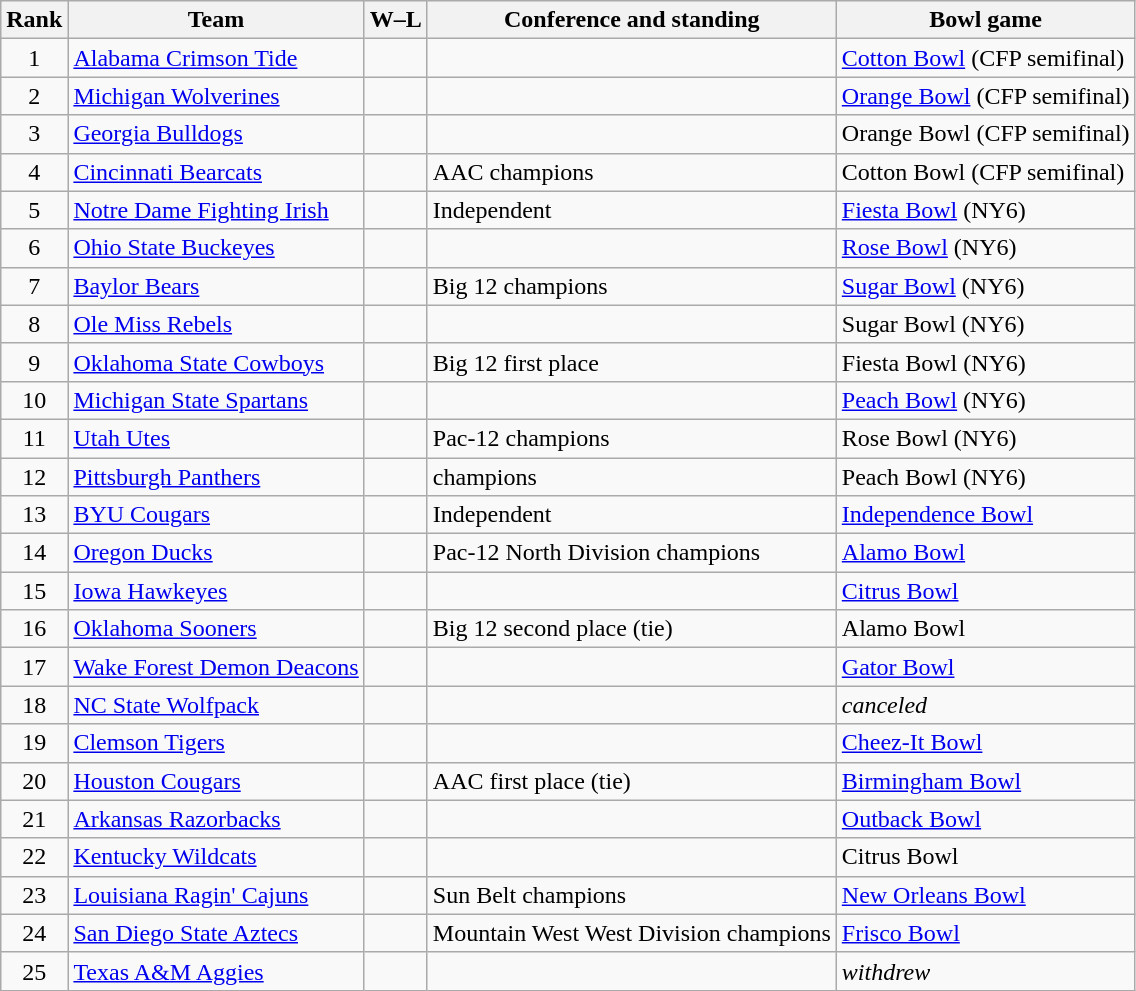<table class="wikitable sortable">
<tr>
<th>Rank</th>
<th>Team</th>
<th>W–L</th>
<th>Conference and standing</th>
<th>Bowl game</th>
</tr>
<tr>
<td align=center>1</td>
<td><a href='#'>Alabama Crimson Tide</a></td>
<td align=center></td>
<td></td>
<td><a href='#'>Cotton Bowl</a> (CFP semifinal)</td>
</tr>
<tr>
<td align=center>2</td>
<td><a href='#'>Michigan Wolverines</a></td>
<td align=center></td>
<td></td>
<td><a href='#'>Orange Bowl</a> (CFP semifinal)</td>
</tr>
<tr>
<td align=center>3</td>
<td><a href='#'>Georgia Bulldogs</a></td>
<td align=center></td>
<td></td>
<td>Orange Bowl (CFP semifinal)</td>
</tr>
<tr>
<td align=center>4</td>
<td><a href='#'>Cincinnati Bearcats</a></td>
<td align=center></td>
<td>AAC champions</td>
<td>Cotton Bowl (CFP semifinal)</td>
</tr>
<tr>
<td align=center>5</td>
<td><a href='#'>Notre Dame Fighting Irish</a></td>
<td align=center></td>
<td>Independent</td>
<td><a href='#'>Fiesta Bowl</a> (NY6)</td>
</tr>
<tr>
<td align=center>6</td>
<td><a href='#'>Ohio State Buckeyes</a></td>
<td align=center></td>
<td></td>
<td><a href='#'>Rose Bowl</a> (NY6)</td>
</tr>
<tr>
<td align=center>7</td>
<td><a href='#'>Baylor Bears</a></td>
<td align=center></td>
<td>Big 12 champions</td>
<td><a href='#'>Sugar Bowl</a> (NY6)</td>
</tr>
<tr>
<td align=center>8</td>
<td><a href='#'>Ole Miss Rebels</a></td>
<td align=center></td>
<td></td>
<td>Sugar Bowl (NY6)</td>
</tr>
<tr>
<td align=center>9</td>
<td><a href='#'>Oklahoma State Cowboys</a></td>
<td align=center></td>
<td>Big 12 first place</td>
<td>Fiesta Bowl (NY6)</td>
</tr>
<tr>
<td align=center>10</td>
<td><a href='#'>Michigan State Spartans</a></td>
<td align=center></td>
<td></td>
<td><a href='#'>Peach Bowl</a> (NY6)</td>
</tr>
<tr>
<td align=center>11</td>
<td><a href='#'>Utah Utes</a></td>
<td align=center></td>
<td>Pac-12 champions</td>
<td>Rose Bowl (NY6)</td>
</tr>
<tr>
<td align=center>12</td>
<td><a href='#'>Pittsburgh Panthers</a></td>
<td align=center></td>
<td> champions</td>
<td>Peach Bowl (NY6)</td>
</tr>
<tr>
<td align=center>13</td>
<td><a href='#'>BYU Cougars</a></td>
<td align=center></td>
<td>Independent</td>
<td><a href='#'>Independence Bowl</a></td>
</tr>
<tr>
<td align=center>14</td>
<td><a href='#'>Oregon Ducks</a></td>
<td align=center></td>
<td>Pac-12 North Division champions</td>
<td><a href='#'>Alamo Bowl</a></td>
</tr>
<tr>
<td align=center>15</td>
<td><a href='#'>Iowa Hawkeyes</a></td>
<td align=center></td>
<td></td>
<td><a href='#'>Citrus Bowl</a></td>
</tr>
<tr>
<td align=center>16</td>
<td><a href='#'>Oklahoma Sooners</a></td>
<td align=center></td>
<td>Big 12 second place (tie)</td>
<td>Alamo Bowl</td>
</tr>
<tr>
<td align=center>17</td>
<td><a href='#'>Wake Forest Demon Deacons</a></td>
<td align=center></td>
<td></td>
<td><a href='#'>Gator Bowl</a></td>
</tr>
<tr>
<td align=center>18</td>
<td><a href='#'>NC State Wolfpack</a></td>
<td align=center></td>
<td></td>
<td> <em>canceled</em></td>
</tr>
<tr>
<td align=center>19</td>
<td><a href='#'>Clemson Tigers</a></td>
<td align=center></td>
<td></td>
<td><a href='#'>Cheez-It Bowl</a></td>
</tr>
<tr>
<td align=center>20</td>
<td><a href='#'>Houston Cougars</a></td>
<td align=center></td>
<td>AAC first place (tie)</td>
<td><a href='#'>Birmingham Bowl</a></td>
</tr>
<tr>
<td align=center>21</td>
<td><a href='#'>Arkansas Razorbacks</a></td>
<td align=center></td>
<td></td>
<td><a href='#'>Outback Bowl</a></td>
</tr>
<tr>
<td align=center>22</td>
<td><a href='#'>Kentucky Wildcats</a></td>
<td align=center></td>
<td></td>
<td>Citrus Bowl</td>
</tr>
<tr>
<td align=center>23</td>
<td><a href='#'>Louisiana Ragin' Cajuns</a></td>
<td align=center></td>
<td>Sun Belt champions</td>
<td><a href='#'>New Orleans Bowl</a></td>
</tr>
<tr>
<td align=center>24</td>
<td><a href='#'>San Diego State Aztecs</a></td>
<td align=center></td>
<td>Mountain West West Division champions</td>
<td><a href='#'>Frisco Bowl</a></td>
</tr>
<tr>
<td align=center>25</td>
<td><a href='#'>Texas A&M Aggies</a></td>
<td align=center></td>
<td></td>
<td> <em>withdrew</em></td>
</tr>
</table>
